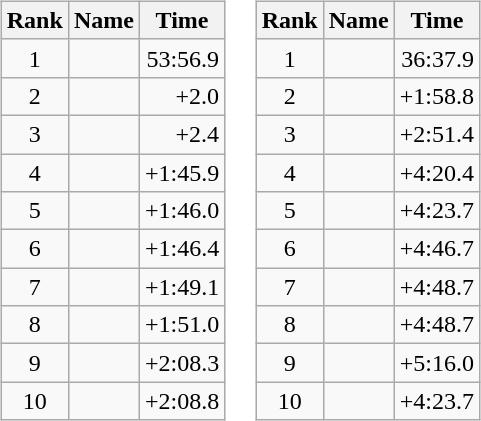<table border="0">
<tr>
<td valign="top"><br><table class="wikitable">
<tr>
<th>Rank</th>
<th>Name</th>
<th>Time</th>
</tr>
<tr>
<td style="text-align:center;">1</td>
<td></td>
<td align="right">53:56.9</td>
</tr>
<tr>
<td style="text-align:center;">2</td>
<td></td>
<td align="right">+2.0</td>
</tr>
<tr>
<td style="text-align:center;">3</td>
<td></td>
<td align="right">+2.4</td>
</tr>
<tr>
<td style="text-align:center;">4</td>
<td></td>
<td align="right">+1:45.9</td>
</tr>
<tr>
<td style="text-align:center;">5</td>
<td></td>
<td align="right">+1:46.0</td>
</tr>
<tr>
<td style="text-align:center;">6</td>
<td></td>
<td align="right">+1:46.4</td>
</tr>
<tr>
<td style="text-align:center;">7</td>
<td></td>
<td align="right">+1:49.1</td>
</tr>
<tr>
<td style="text-align:center;">8</td>
<td></td>
<td align="right">+1:51.0</td>
</tr>
<tr>
<td style="text-align:center;">9</td>
<td></td>
<td align="right">+2:08.3</td>
</tr>
<tr>
<td style="text-align:center;">10</td>
<td></td>
<td align="right">+2:08.8</td>
</tr>
</table>
</td>
<td valign="top"><br><table class="wikitable">
<tr>
<th>Rank</th>
<th>Name</th>
<th>Time</th>
</tr>
<tr>
<td style="text-align:center;">1</td>
<td></td>
<td align="right">36:37.9</td>
</tr>
<tr>
<td style="text-align:center;">2</td>
<td></td>
<td align="right">+1:58.8</td>
</tr>
<tr>
<td style="text-align:center;">3</td>
<td></td>
<td align="right">+2:51.4</td>
</tr>
<tr>
<td style="text-align:center;">4</td>
<td></td>
<td align="right">+4:20.4</td>
</tr>
<tr>
<td style="text-align:center;">5</td>
<td></td>
<td align="right">+4:23.7</td>
</tr>
<tr>
<td style="text-align:center;">6</td>
<td></td>
<td align="right">+4:46.7</td>
</tr>
<tr>
<td style="text-align:center;">7</td>
<td></td>
<td align="right">+4:48.7</td>
</tr>
<tr>
<td style="text-align:center;">8</td>
<td></td>
<td align="right">+4:48.7</td>
</tr>
<tr>
<td style="text-align:center;">9</td>
<td></td>
<td align="right">+5:16.0</td>
</tr>
<tr>
<td style="text-align:center;">10</td>
<td></td>
<td align="right">+4:23.7</td>
</tr>
</table>
</td>
</tr>
</table>
